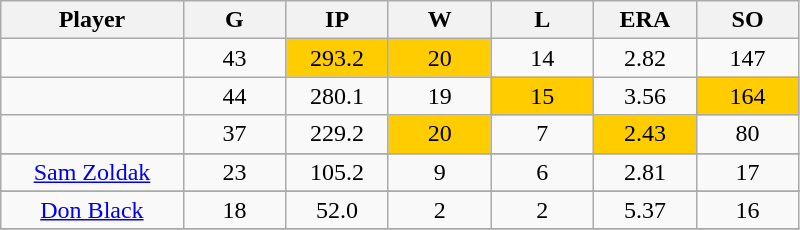<table class="wikitable sortable">
<tr>
<th bgcolor="#DDDDFF" width="16%">Player</th>
<th bgcolor="#DDDDFF" width="9%">G</th>
<th bgcolor="#DDDDFF" width="9%">IP</th>
<th bgcolor="#DDDDFF" width="9%">W</th>
<th bgcolor="#DDDDFF" width="9%">L</th>
<th bgcolor="#DDDDFF" width="9%">ERA</th>
<th bgcolor="#DDDDFF" width="9%">SO</th>
</tr>
<tr align="center">
<td></td>
<td>43</td>
<td bgcolor="#FFCC00">293.2</td>
<td bgcolor="#FFCC00">20</td>
<td>14</td>
<td>2.82</td>
<td>147</td>
</tr>
<tr align="center">
<td></td>
<td>44</td>
<td>280.1</td>
<td>19</td>
<td bgcolor="#FFCC00">15</td>
<td>3.56</td>
<td bgcolor="#FFCC00">164</td>
</tr>
<tr align="center">
<td></td>
<td>37</td>
<td>229.2</td>
<td bgcolor="#FFCC00">20</td>
<td>7</td>
<td bgcolor="#FFCC00">2.43</td>
<td>80</td>
</tr>
<tr>
</tr>
<tr align="center">
<td><a href='#'>Sam Zoldak</a></td>
<td>23</td>
<td>105.2</td>
<td>9</td>
<td>6</td>
<td>2.81</td>
<td>17</td>
</tr>
<tr>
</tr>
<tr align="center">
<td><a href='#'>Don Black</a></td>
<td>18</td>
<td>52.0</td>
<td>2</td>
<td>2</td>
<td>5.37</td>
<td>16</td>
</tr>
<tr align="center">
</tr>
</table>
